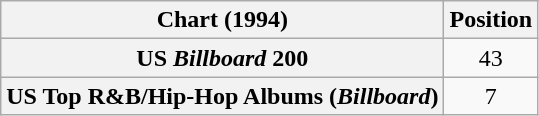<table class="wikitable plainrowheaders" style="text-align:center">
<tr>
<th scope="col">Chart (1994)</th>
<th scope="col">Position</th>
</tr>
<tr>
<th scope="row">US <em>Billboard</em> 200</th>
<td>43</td>
</tr>
<tr>
<th scope="row">US Top R&B/Hip-Hop Albums (<em>Billboard</em>)</th>
<td>7</td>
</tr>
</table>
